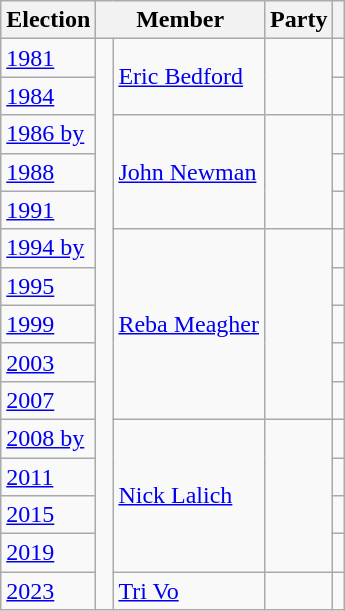<table class="wikitable">
<tr>
<th>Election</th>
<th colspan="2">Member</th>
<th>Party</th>
<th></th>
</tr>
<tr>
<td><a href='#'>1981</a></td>
<td rowspan="15" > </td>
<td rowspan="2"><a href='#'>Eric Bedford</a></td>
<td rowspan="2"></td>
<td></td>
</tr>
<tr>
<td><a href='#'>1984</a></td>
<td></td>
</tr>
<tr>
<td><a href='#'>1986 by</a></td>
<td rowspan="3"><a href='#'>John Newman</a></td>
<td rowspan="3"></td>
<td></td>
</tr>
<tr>
<td><a href='#'>1988</a></td>
<td></td>
</tr>
<tr>
<td><a href='#'>1991</a></td>
<td></td>
</tr>
<tr>
<td><a href='#'>1994 by</a></td>
<td rowspan="5"><a href='#'>Reba Meagher</a></td>
<td rowspan="5"></td>
<td></td>
</tr>
<tr>
<td><a href='#'>1995</a></td>
<td></td>
</tr>
<tr>
<td><a href='#'>1999</a></td>
<td></td>
</tr>
<tr>
<td><a href='#'>2003</a></td>
<td></td>
</tr>
<tr>
<td><a href='#'>2007</a></td>
<td></td>
</tr>
<tr>
<td><a href='#'>2008 by</a></td>
<td rowspan="4"><a href='#'>Nick Lalich</a></td>
<td rowspan="4"></td>
<td></td>
</tr>
<tr>
<td><a href='#'>2011</a></td>
<td></td>
</tr>
<tr>
<td><a href='#'>2015</a></td>
<td></td>
</tr>
<tr>
<td><a href='#'>2019</a></td>
<td></td>
</tr>
<tr>
<td><a href='#'>2023</a></td>
<td rowspan="1"><a href='#'>Tri Vo</a></td>
<td rowspan="1"></td>
<td></td>
</tr>
</table>
